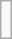<table class=wikitable>
<tr>
<td><br></td>
</tr>
</table>
